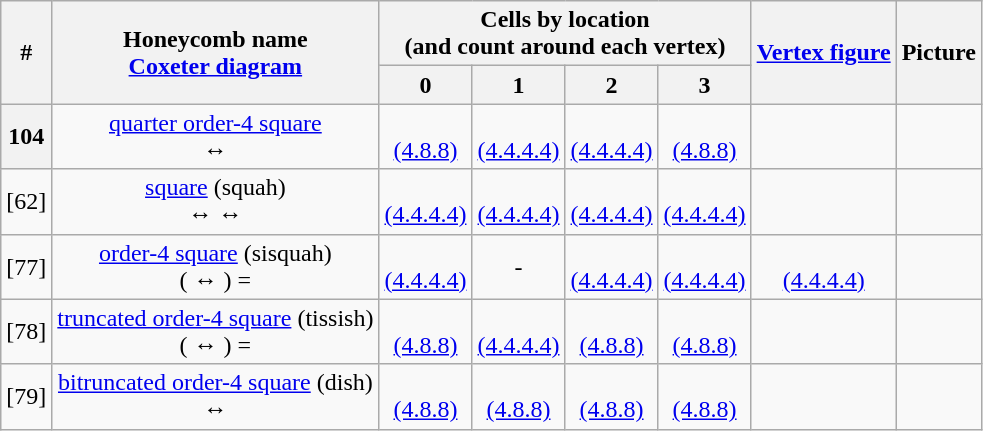<table class="wikitable">
<tr>
<th rowspan=2>#</th>
<th rowspan=2>Honeycomb name<br><a href='#'>Coxeter diagram</a></th>
<th colspan=4>Cells by location<br>(and count around each vertex)</th>
<th rowspan=2><a href='#'>Vertex figure</a></th>
<th rowspan=2>Picture</th>
</tr>
<tr>
<th>0<br></th>
<th>1<br></th>
<th>2<br></th>
<th>3<br></th>
</tr>
<tr align=center>
<th>104</th>
<td><a href='#'>quarter order-4 square</a><br> ↔ </td>
<td><br><a href='#'>(4.8.8)</a><br></td>
<td><br><a href='#'>(4.4.4.4)</a><br></td>
<td><br><a href='#'>(4.4.4.4)</a><br></td>
<td><br><a href='#'>(4.8.8)</a><br></td>
<td></td>
<td></td>
</tr>
<tr align=center>
<td>[62]</td>
<td><a href='#'>square</a> (squah)<br> ↔  ↔ </td>
<td><br><a href='#'>(4.4.4.4)</a><br></td>
<td><br><a href='#'>(4.4.4.4)</a><br></td>
<td><br><a href='#'>(4.4.4.4)</a><br></td>
<td><br><a href='#'>(4.4.4.4)</a><br></td>
<td></td>
<td></td>
</tr>
<tr align=center>
<td>[77]</td>
<td><a href='#'>order-4 square</a> (sisquah)<br>( ↔  ) = </td>
<td><br><a href='#'>(4.4.4.4)</a><br></td>
<td>-</td>
<td><br><a href='#'>(4.4.4.4)</a><br></td>
<td><br><a href='#'>(4.4.4.4)</a><br></td>
<td><br><a href='#'>(4.4.4.4)</a></td>
<td></td>
</tr>
<tr align=center>
<td>[78]</td>
<td><a href='#'>truncated order-4 square</a> (tissish)<br>(  ↔  ) = </td>
<td><br><a href='#'>(4.8.8)</a><br></td>
<td><br><a href='#'>(4.4.4.4)</a><br></td>
<td><br><a href='#'>(4.8.8)</a><br></td>
<td><br><a href='#'>(4.8.8)</a><br></td>
<td></td>
<td></td>
</tr>
<tr align=center>
<td>[79]</td>
<td><a href='#'>bitruncated order-4 square</a> (dish)<br> ↔ </td>
<td><br><a href='#'>(4.8.8)</a><br></td>
<td><br><a href='#'>(4.8.8)</a><br></td>
<td><br><a href='#'>(4.8.8)</a><br></td>
<td><br><a href='#'>(4.8.8)</a><br></td>
<td></td>
<td></td>
</tr>
</table>
